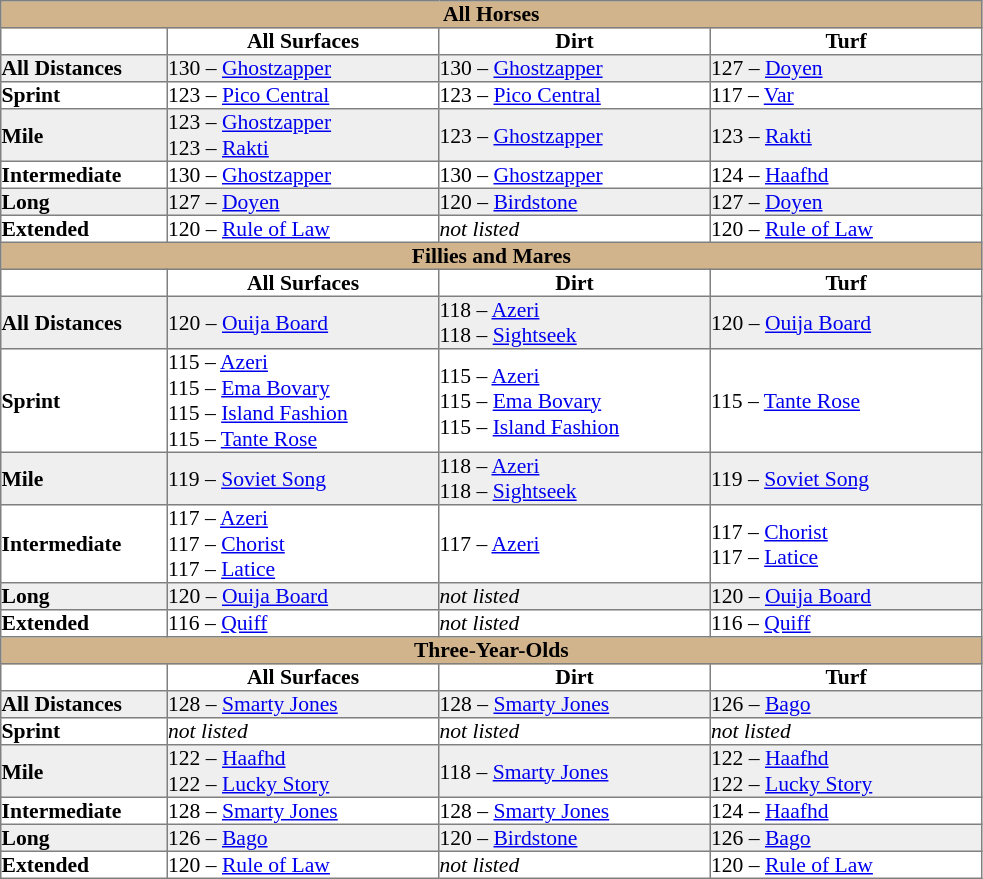<table border="1" cellpadding="0" style="border-collapse: collapse; font-size:90%">
<tr align="center">
<td bgcolor="#D2B48C" colspan="4"><strong>All Horses</strong></td>
</tr>
<tr>
<th width="110px"></th>
<th width="180px">All Surfaces</th>
<th width="180px">Dirt</th>
<th width="180px">Turf</th>
</tr>
<tr bgcolor="#EFEFEF">
<td><strong>All Distances</strong></td>
<td>130 – <a href='#'>Ghostzapper</a></td>
<td>130 – <a href='#'>Ghostzapper</a></td>
<td>127 – <a href='#'>Doyen</a></td>
</tr>
<tr>
<td><strong>Sprint</strong></td>
<td>123 – <a href='#'>Pico Central</a></td>
<td>123 – <a href='#'>Pico Central</a></td>
<td>117 – <a href='#'>Var</a></td>
</tr>
<tr bgcolor="#EFEFEF">
<td><strong>Mile</strong></td>
<td>123 – <a href='#'>Ghostzapper</a> <br> 123 – <a href='#'>Rakti</a></td>
<td>123 – <a href='#'>Ghostzapper</a></td>
<td>123 – <a href='#'>Rakti</a></td>
</tr>
<tr>
<td><strong>Intermediate</strong></td>
<td>130 – <a href='#'>Ghostzapper</a></td>
<td>130 – <a href='#'>Ghostzapper</a></td>
<td>124 – <a href='#'>Haafhd</a></td>
</tr>
<tr bgcolor="#EFEFEF">
<td><strong>Long</strong></td>
<td>127 – <a href='#'>Doyen</a></td>
<td>120 – <a href='#'>Birdstone</a></td>
<td>127 – <a href='#'>Doyen</a></td>
</tr>
<tr>
<td><strong>Extended</strong></td>
<td>120 – <a href='#'>Rule of Law</a></td>
<td><em>not listed</em></td>
<td>120 – <a href='#'>Rule of Law</a></td>
</tr>
<tr align="center">
<td bgcolor="#D2B48C" colspan="4"><strong>Fillies and Mares</strong></td>
</tr>
<tr>
<th></th>
<th>All Surfaces</th>
<th>Dirt</th>
<th>Turf</th>
</tr>
<tr bgcolor="#EFEFEF">
<td><strong>All Distances</strong></td>
<td>120 – <a href='#'>Ouija Board</a></td>
<td>118 – <a href='#'>Azeri</a> <br> 118 – <a href='#'>Sightseek</a></td>
<td>120 – <a href='#'>Ouija Board</a></td>
</tr>
<tr>
<td><strong>Sprint</strong></td>
<td>115 – <a href='#'>Azeri</a> <br> 115 – <a href='#'>Ema Bovary</a> <br> 115 – <a href='#'>Island Fashion</a> <br> 115 – <a href='#'>Tante Rose</a></td>
<td>115 – <a href='#'>Azeri</a> <br> 115 – <a href='#'>Ema Bovary</a> <br> 115 – <a href='#'>Island Fashion</a></td>
<td>115 – <a href='#'>Tante Rose</a></td>
</tr>
<tr bgcolor="#EFEFEF">
<td><strong>Mile</strong></td>
<td>119 – <a href='#'>Soviet Song</a></td>
<td>118 – <a href='#'>Azeri</a> <br> 118 – <a href='#'>Sightseek</a></td>
<td>119 – <a href='#'>Soviet Song</a></td>
</tr>
<tr>
<td><strong>Intermediate</strong></td>
<td>117 – <a href='#'>Azeri</a> <br> 117 – <a href='#'>Chorist</a> <br> 117 – <a href='#'>Latice</a></td>
<td>117 – <a href='#'>Azeri</a></td>
<td>117 – <a href='#'>Chorist</a> <br> 117 – <a href='#'>Latice</a></td>
</tr>
<tr bgcolor="#EFEFEF">
<td><strong>Long</strong></td>
<td>120 – <a href='#'>Ouija Board</a></td>
<td><em>not listed</em></td>
<td>120 – <a href='#'>Ouija Board</a></td>
</tr>
<tr>
<td><strong>Extended</strong></td>
<td>116 – <a href='#'>Quiff</a></td>
<td><em>not listed</em></td>
<td>116 – <a href='#'>Quiff</a></td>
</tr>
<tr align="center">
<td bgcolor="#D2B48C" colspan="4"><strong>Three-Year-Olds</strong></td>
</tr>
<tr>
<th></th>
<th>All Surfaces</th>
<th>Dirt</th>
<th>Turf</th>
</tr>
<tr bgcolor="#EFEFEF">
<td><strong>All Distances</strong></td>
<td>128 – <a href='#'>Smarty Jones</a></td>
<td>128 – <a href='#'>Smarty Jones</a></td>
<td>126 – <a href='#'>Bago</a></td>
</tr>
<tr>
<td><strong>Sprint</strong></td>
<td><em>not listed</em></td>
<td><em>not listed</em></td>
<td><em>not listed</em></td>
</tr>
<tr bgcolor="#EFEFEF">
<td><strong>Mile</strong></td>
<td>122 – <a href='#'>Haafhd</a> <br> 122 – <a href='#'>Lucky Story</a></td>
<td>118 – <a href='#'>Smarty Jones</a></td>
<td>122 – <a href='#'>Haafhd</a> <br> 122 – <a href='#'>Lucky Story</a></td>
</tr>
<tr>
<td><strong>Intermediate</strong></td>
<td>128 – <a href='#'>Smarty Jones</a></td>
<td>128 – <a href='#'>Smarty Jones</a></td>
<td>124 – <a href='#'>Haafhd</a></td>
</tr>
<tr bgcolor="#EFEFEF">
<td><strong>Long</strong></td>
<td>126 – <a href='#'>Bago</a></td>
<td>120 – <a href='#'>Birdstone</a></td>
<td>126 – <a href='#'>Bago</a></td>
</tr>
<tr>
<td><strong>Extended</strong></td>
<td>120 – <a href='#'>Rule of Law</a></td>
<td><em>not listed</em></td>
<td>120 – <a href='#'>Rule of Law</a></td>
</tr>
</table>
